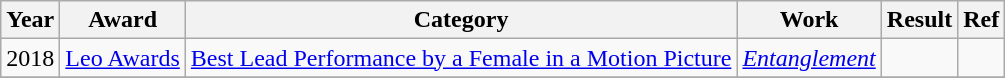<table class="wikitable">
<tr>
<th>Year</th>
<th>Award</th>
<th>Category</th>
<th>Work</th>
<th>Result</th>
<th>Ref</th>
</tr>
<tr>
<td align=center>2018</td>
<td><a href='#'>Leo Awards</a></td>
<td><a href='#'>Best Lead Performance by a Female in a Motion Picture</a></td>
<td><em><a href='#'>Entanglement</a></em></td>
<td></td>
<td style="text-align:center;"></td>
</tr>
<tr>
</tr>
</table>
